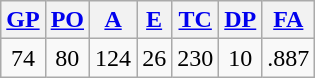<table class="wikitable">
<tr>
<th><a href='#'>GP</a></th>
<th><a href='#'>PO</a></th>
<th><a href='#'>A</a></th>
<th><a href='#'>E</a></th>
<th><a href='#'>TC</a></th>
<th><a href='#'>DP</a></th>
<th><a href='#'>FA</a></th>
</tr>
<tr align=center>
<td>74</td>
<td>80</td>
<td>124</td>
<td>26</td>
<td>230</td>
<td>10</td>
<td>.887</td>
</tr>
</table>
